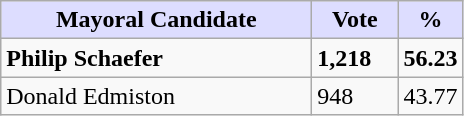<table class="wikitable">
<tr>
<th style="background:#ddf; width:200px;">Mayoral Candidate</th>
<th style="background:#ddf; width:50px;">Vote</th>
<th style="background:#ddf; width:30px;">%</th>
</tr>
<tr>
<td><strong>Philip Schaefer</strong></td>
<td><strong>1,218</strong></td>
<td><strong>56.23</strong></td>
</tr>
<tr>
<td>Donald Edmiston</td>
<td>948</td>
<td>43.77</td>
</tr>
</table>
